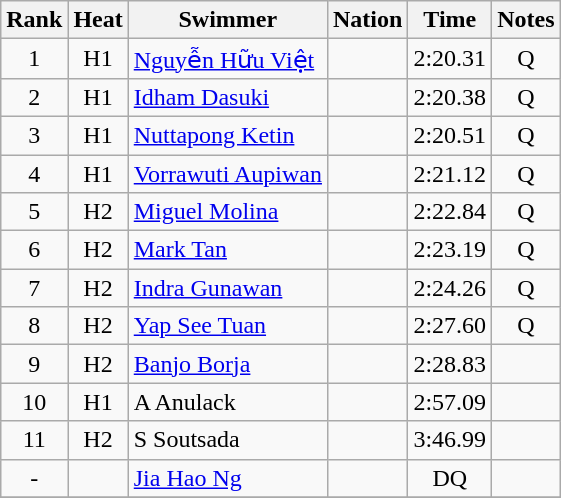<table class="wikitable sortable" style="text-align:center">
<tr>
<th>Rank</th>
<th>Heat</th>
<th>Swimmer</th>
<th>Nation</th>
<th>Time</th>
<th>Notes</th>
</tr>
<tr>
<td>1</td>
<td>H1</td>
<td align=left><a href='#'>Nguyễn Hữu Việt</a></td>
<td align=left></td>
<td>2:20.31</td>
<td>Q</td>
</tr>
<tr>
<td>2</td>
<td>H1</td>
<td align=left><a href='#'>Idham Dasuki</a></td>
<td align=left></td>
<td>2:20.38</td>
<td>Q</td>
</tr>
<tr>
<td>3</td>
<td>H1</td>
<td align=left><a href='#'>Nuttapong Ketin</a></td>
<td align=left></td>
<td>2:20.51</td>
<td>Q</td>
</tr>
<tr>
<td>4</td>
<td>H1</td>
<td align=left><a href='#'>Vorrawuti Aupiwan</a></td>
<td align=left></td>
<td>2:21.12</td>
<td>Q</td>
</tr>
<tr>
<td>5</td>
<td>H2</td>
<td align=left><a href='#'>Miguel Molina</a></td>
<td align=left></td>
<td>2:22.84</td>
<td>Q</td>
</tr>
<tr>
<td>6</td>
<td>H2</td>
<td align=left><a href='#'>Mark Tan</a></td>
<td align=left></td>
<td>2:23.19</td>
<td>Q</td>
</tr>
<tr>
<td>7</td>
<td>H2</td>
<td align=left><a href='#'>Indra Gunawan</a></td>
<td align=left></td>
<td>2:24.26</td>
<td>Q</td>
</tr>
<tr>
<td>8</td>
<td>H2</td>
<td align=left><a href='#'>Yap See Tuan</a></td>
<td align=left></td>
<td>2:27.60</td>
<td>Q</td>
</tr>
<tr>
<td>9</td>
<td>H2</td>
<td align=left><a href='#'>Banjo Borja</a></td>
<td align=left></td>
<td>2:28.83</td>
<td></td>
</tr>
<tr>
<td>10</td>
<td>H1</td>
<td align=left>A Anulack</td>
<td align=left></td>
<td>2:57.09</td>
<td></td>
</tr>
<tr>
<td>11</td>
<td>H2</td>
<td align=left>S Soutsada</td>
<td align=left></td>
<td>3:46.99</td>
<td></td>
</tr>
<tr>
<td>-</td>
<td></td>
<td align=left><a href='#'>Jia Hao Ng</a></td>
<td align=left></td>
<td>DQ</td>
<td></td>
</tr>
<tr>
</tr>
</table>
